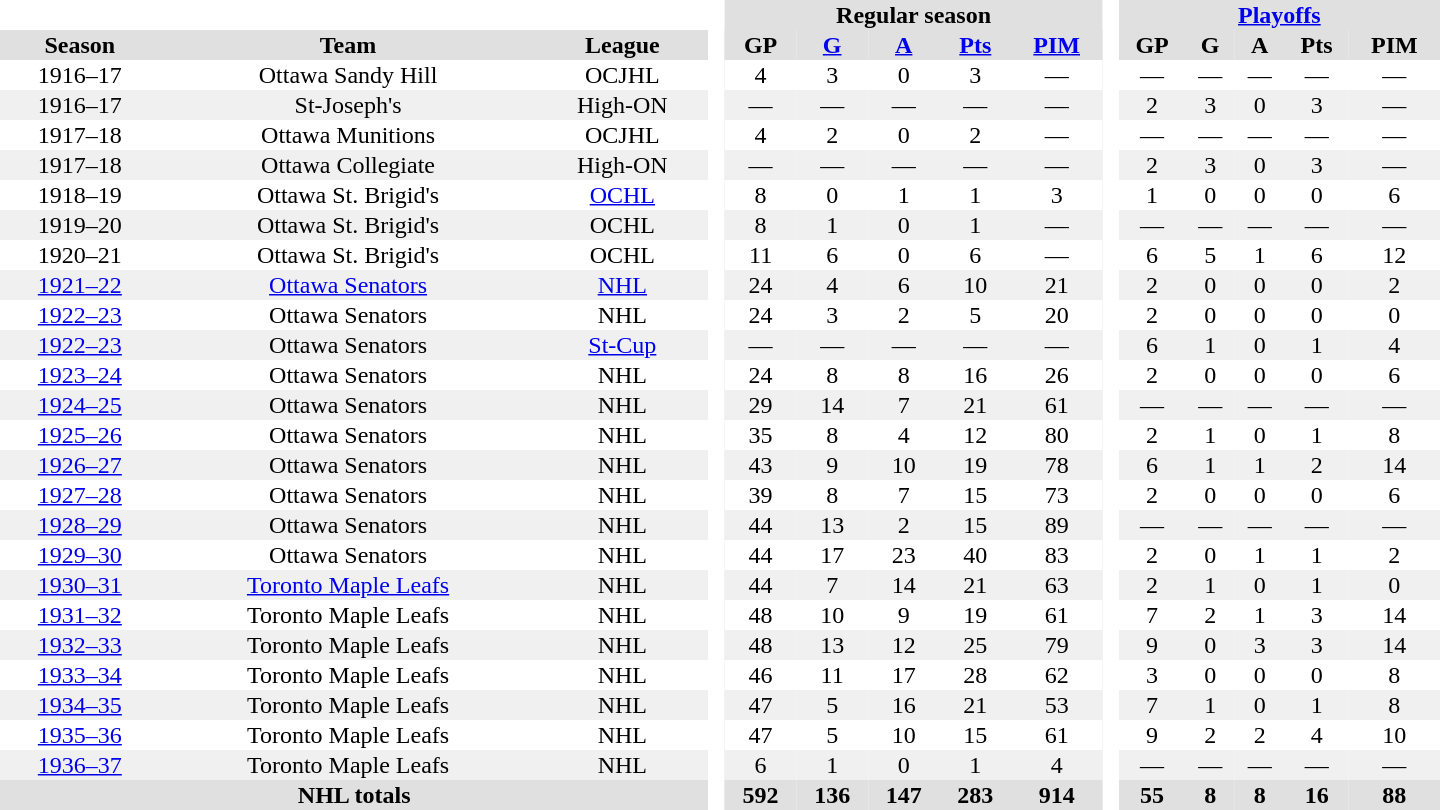<table border="0" cellpadding="1" cellspacing="0" style="text-align:center; width:60em;">
<tr bgcolor="#e0e0e0">
<th colspan="3" bgcolor="#ffffff"> </th>
<th rowspan="99" bgcolor="#ffffff"> </th>
<th colspan="5">Regular season</th>
<th rowspan="99" bgcolor="#ffffff"> </th>
<th colspan="5"><a href='#'>Playoffs</a></th>
</tr>
<tr bgcolor="#e0e0e0">
<th>Season</th>
<th>Team</th>
<th>League</th>
<th>GP</th>
<th><a href='#'>G</a></th>
<th><a href='#'>A</a></th>
<th><a href='#'>Pts</a></th>
<th><a href='#'>PIM</a></th>
<th>GP</th>
<th>G</th>
<th>A</th>
<th>Pts</th>
<th>PIM</th>
</tr>
<tr>
<td>1916–17</td>
<td>Ottawa Sandy Hill</td>
<td>OCJHL</td>
<td>4</td>
<td>3</td>
<td>0</td>
<td>3</td>
<td>—</td>
<td>—</td>
<td>—</td>
<td>—</td>
<td>—</td>
<td>—</td>
</tr>
<tr bgcolor="#f0f0f0">
<td>1916–17</td>
<td>St-Joseph's</td>
<td>High-ON</td>
<td>—</td>
<td>—</td>
<td>—</td>
<td>—</td>
<td>—</td>
<td>2</td>
<td>3</td>
<td>0</td>
<td>3</td>
<td>—</td>
</tr>
<tr>
<td>1917–18</td>
<td>Ottawa Munitions</td>
<td>OCJHL</td>
<td>4</td>
<td>2</td>
<td>0</td>
<td>2</td>
<td>—</td>
<td>—</td>
<td>—</td>
<td>—</td>
<td>—</td>
<td>—</td>
</tr>
<tr bgcolor="#f0f0f0">
<td>1917–18</td>
<td>Ottawa Collegiate</td>
<td>High-ON</td>
<td>—</td>
<td>—</td>
<td>—</td>
<td>—</td>
<td>—</td>
<td>2</td>
<td>3</td>
<td>0</td>
<td>3</td>
<td>—</td>
</tr>
<tr>
<td>1918–19</td>
<td>Ottawa St. Brigid's</td>
<td><a href='#'>OCHL</a></td>
<td>8</td>
<td>0</td>
<td>1</td>
<td>1</td>
<td>3</td>
<td>1</td>
<td>0</td>
<td>0</td>
<td>0</td>
<td>6</td>
</tr>
<tr bgcolor="#f0f0f0">
<td>1919–20</td>
<td>Ottawa St. Brigid's</td>
<td>OCHL</td>
<td>8</td>
<td>1</td>
<td>0</td>
<td>1</td>
<td>—</td>
<td>—</td>
<td>—</td>
<td>—</td>
<td>—</td>
<td>—</td>
</tr>
<tr>
<td>1920–21</td>
<td>Ottawa St. Brigid's</td>
<td>OCHL</td>
<td>11</td>
<td>6</td>
<td>0</td>
<td>6</td>
<td>—</td>
<td>6</td>
<td>5</td>
<td>1</td>
<td>6</td>
<td>12</td>
</tr>
<tr bgcolor="#f0f0f0">
<td><a href='#'>1921–22</a></td>
<td><a href='#'>Ottawa Senators</a></td>
<td><a href='#'>NHL</a></td>
<td>24</td>
<td>4</td>
<td>6</td>
<td>10</td>
<td>21</td>
<td>2</td>
<td>0</td>
<td>0</td>
<td>0</td>
<td>2</td>
</tr>
<tr>
<td><a href='#'>1922–23</a></td>
<td>Ottawa Senators</td>
<td>NHL</td>
<td>24</td>
<td>3</td>
<td>2</td>
<td>5</td>
<td>20</td>
<td>2</td>
<td>0</td>
<td>0</td>
<td>0</td>
<td>0</td>
</tr>
<tr bgcolor="#f0f0f0">
<td><a href='#'>1922–23</a></td>
<td>Ottawa Senators</td>
<td><a href='#'>St-Cup</a></td>
<td>—</td>
<td>—</td>
<td>—</td>
<td>—</td>
<td>—</td>
<td>6</td>
<td>1</td>
<td>0</td>
<td>1</td>
<td>4</td>
</tr>
<tr>
<td><a href='#'>1923–24</a></td>
<td>Ottawa Senators</td>
<td>NHL</td>
<td>24</td>
<td>8</td>
<td>8</td>
<td>16</td>
<td>26</td>
<td>2</td>
<td>0</td>
<td>0</td>
<td>0</td>
<td>6</td>
</tr>
<tr bgcolor="#f0f0f0">
<td><a href='#'>1924–25</a></td>
<td>Ottawa Senators</td>
<td>NHL</td>
<td>29</td>
<td>14</td>
<td>7</td>
<td>21</td>
<td>61</td>
<td>—</td>
<td>—</td>
<td>—</td>
<td>—</td>
<td>—</td>
</tr>
<tr>
<td><a href='#'>1925–26</a></td>
<td>Ottawa Senators</td>
<td>NHL</td>
<td>35</td>
<td>8</td>
<td>4</td>
<td>12</td>
<td>80</td>
<td>2</td>
<td>1</td>
<td>0</td>
<td>1</td>
<td>8</td>
</tr>
<tr bgcolor="#f0f0f0">
<td><a href='#'>1926–27</a></td>
<td>Ottawa Senators</td>
<td>NHL</td>
<td>43</td>
<td>9</td>
<td>10</td>
<td>19</td>
<td>78</td>
<td>6</td>
<td>1</td>
<td>1</td>
<td>2</td>
<td>14</td>
</tr>
<tr>
<td><a href='#'>1927–28</a></td>
<td>Ottawa Senators</td>
<td>NHL</td>
<td>39</td>
<td>8</td>
<td>7</td>
<td>15</td>
<td>73</td>
<td>2</td>
<td>0</td>
<td>0</td>
<td>0</td>
<td>6</td>
</tr>
<tr bgcolor="#f0f0f0">
<td><a href='#'>1928–29</a></td>
<td>Ottawa Senators</td>
<td>NHL</td>
<td>44</td>
<td>13</td>
<td>2</td>
<td>15</td>
<td>89</td>
<td>—</td>
<td>—</td>
<td>—</td>
<td>—</td>
<td>—</td>
</tr>
<tr>
<td><a href='#'>1929–30</a></td>
<td>Ottawa Senators</td>
<td>NHL</td>
<td>44</td>
<td>17</td>
<td>23</td>
<td>40</td>
<td>83</td>
<td>2</td>
<td>0</td>
<td>1</td>
<td>1</td>
<td>2</td>
</tr>
<tr bgcolor="#f0f0f0">
<td><a href='#'>1930–31</a></td>
<td><a href='#'>Toronto Maple Leafs</a></td>
<td>NHL</td>
<td>44</td>
<td>7</td>
<td>14</td>
<td>21</td>
<td>63</td>
<td>2</td>
<td>1</td>
<td>0</td>
<td>1</td>
<td>0</td>
</tr>
<tr>
<td><a href='#'>1931–32</a></td>
<td>Toronto Maple Leafs</td>
<td>NHL</td>
<td>48</td>
<td>10</td>
<td>9</td>
<td>19</td>
<td>61</td>
<td>7</td>
<td>2</td>
<td>1</td>
<td>3</td>
<td>14</td>
</tr>
<tr bgcolor="#f0f0f0">
<td><a href='#'>1932–33</a></td>
<td>Toronto Maple Leafs</td>
<td>NHL</td>
<td>48</td>
<td>13</td>
<td>12</td>
<td>25</td>
<td>79</td>
<td>9</td>
<td>0</td>
<td>3</td>
<td>3</td>
<td>14</td>
</tr>
<tr>
<td><a href='#'>1933–34</a></td>
<td>Toronto Maple Leafs</td>
<td>NHL</td>
<td>46</td>
<td>11</td>
<td>17</td>
<td>28</td>
<td>62</td>
<td>3</td>
<td>0</td>
<td>0</td>
<td>0</td>
<td>8</td>
</tr>
<tr bgcolor="#f0f0f0">
<td><a href='#'>1934–35</a></td>
<td>Toronto Maple Leafs</td>
<td>NHL</td>
<td>47</td>
<td>5</td>
<td>16</td>
<td>21</td>
<td>53</td>
<td>7</td>
<td>1</td>
<td>0</td>
<td>1</td>
<td>8</td>
</tr>
<tr>
<td><a href='#'>1935–36</a></td>
<td>Toronto Maple Leafs</td>
<td>NHL</td>
<td>47</td>
<td>5</td>
<td>10</td>
<td>15</td>
<td>61</td>
<td>9</td>
<td>2</td>
<td>2</td>
<td>4</td>
<td>10</td>
</tr>
<tr bgcolor="#f0f0f0">
<td><a href='#'>1936–37</a></td>
<td>Toronto Maple Leafs</td>
<td>NHL</td>
<td>6</td>
<td>1</td>
<td>0</td>
<td>1</td>
<td>4</td>
<td>—</td>
<td>—</td>
<td>—</td>
<td>—</td>
<td>—</td>
</tr>
<tr bgcolor="#e0e0e0">
<th colspan="3">NHL totals</th>
<th>592</th>
<th>136</th>
<th>147</th>
<th>283</th>
<th>914</th>
<th>55</th>
<th>8</th>
<th>8</th>
<th>16</th>
<th>88</th>
</tr>
</table>
